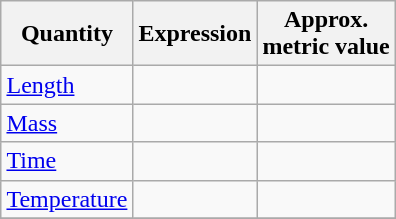<table class="wikitable" align="right" style="margin-left: 1em;">
<tr>
<th>Quantity</th>
<th>Expression</th>
<th>Approx.<br>metric value</th>
</tr>
<tr align="left">
<td><a href='#'>Length</a></td>
<td></td>
<td></td>
</tr>
<tr>
<td><a href='#'>Mass</a></td>
<td></td>
<td></td>
</tr>
<tr>
<td><a href='#'>Time</a></td>
<td></td>
<td></td>
</tr>
<tr>
<td><a href='#'>Temperature</a></td>
<td></td>
<td></td>
</tr>
<tr>
</tr>
</table>
